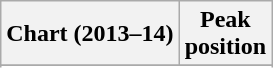<table class="wikitable sortable plainrowheaders">
<tr>
<th scope="col">Chart (2013–14)</th>
<th scope="col">Peak<br>position</th>
</tr>
<tr>
</tr>
<tr>
</tr>
<tr>
</tr>
<tr>
</tr>
<tr>
</tr>
<tr>
</tr>
<tr>
</tr>
<tr>
</tr>
</table>
